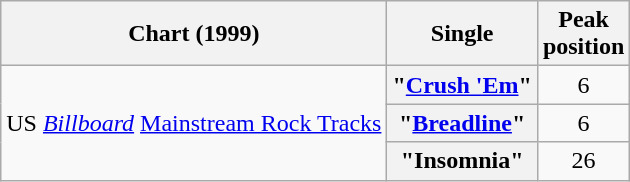<table class="wikitable sortable plainrowheaders">
<tr>
<th scope="col">Chart (1999)</th>
<th scope="col">Single</th>
<th scope="col">Peak<br>position</th>
</tr>
<tr>
<td rowspan="3">US <em><a href='#'>Billboard</a></em> <a href='#'>Mainstream Rock Tracks</a></td>
<th scope="row">"<a href='#'>Crush 'Em</a>"</th>
<td align="center">6</td>
</tr>
<tr>
<th scope="row">"<a href='#'>Breadline</a>"</th>
<td align="center">6</td>
</tr>
<tr>
<th scope="row">"Insomnia"</th>
<td align="center">26</td>
</tr>
</table>
